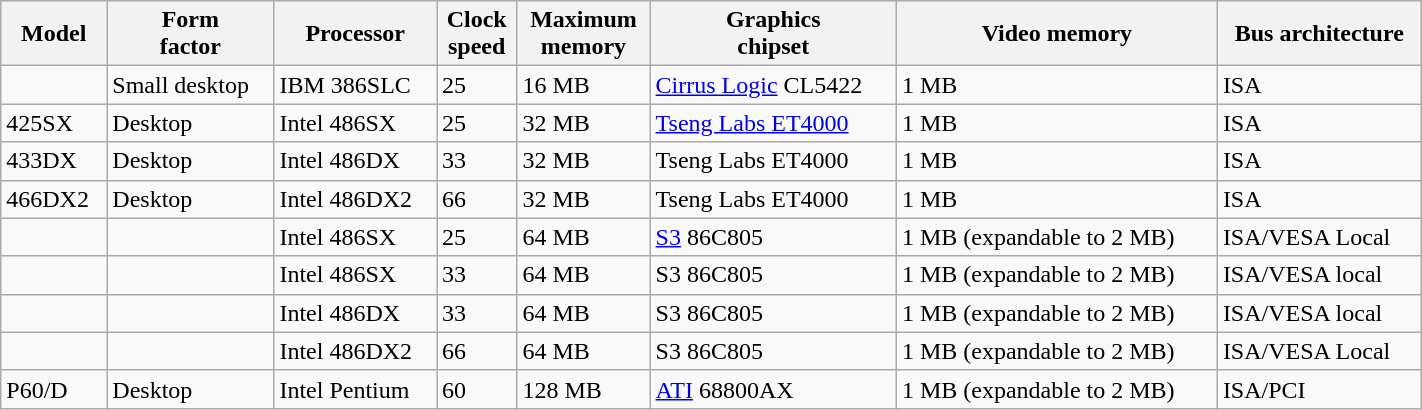<table class="wikitable" style="width:75%;">
<tr>
<th>Model</th>
<th>Form<br>factor</th>
<th>Processor</th>
<th>Clock<br>speed</th>
<th>Maximum<br>memory</th>
<th>Graphics<br>chipset</th>
<th>Video memory</th>
<th>Bus architecture</th>
</tr>
<tr>
<td scope=row></td>
<td>Small desktop</td>
<td>IBM 386SLC</td>
<td>25</td>
<td>16 MB</td>
<td><a href='#'>Cirrus Logic</a> CL5422</td>
<td>1 MB</td>
<td>ISA</td>
</tr>
<tr>
<td scope=row>425SX</td>
<td>Desktop</td>
<td>Intel 486SX</td>
<td>25</td>
<td>32 MB</td>
<td><a href='#'>Tseng Labs ET4000</a></td>
<td>1 MB</td>
<td>ISA</td>
</tr>
<tr>
<td scope=row>433DX</td>
<td>Desktop</td>
<td>Intel 486DX</td>
<td>33</td>
<td>32 MB</td>
<td>Tseng Labs ET4000</td>
<td>1 MB</td>
<td>ISA</td>
</tr>
<tr>
<td scope=row>466DX2</td>
<td>Desktop</td>
<td>Intel 486DX2</td>
<td>66</td>
<td>32 MB</td>
<td>Tseng Labs ET4000</td>
<td>1 MB</td>
<td>ISA</td>
</tr>
<tr>
<td scope=row></td>
<td></td>
<td>Intel 486SX</td>
<td>25</td>
<td>64 MB</td>
<td><a href='#'>S3</a> 86C805</td>
<td>1 MB (expandable to 2 MB)</td>
<td>ISA/VESA Local</td>
</tr>
<tr>
<td scope=row></td>
<td></td>
<td>Intel 486SX</td>
<td>33</td>
<td>64 MB</td>
<td>S3 86C805</td>
<td>1 MB (expandable to 2 MB)</td>
<td>ISA/VESA local</td>
</tr>
<tr>
<td scope=row></td>
<td></td>
<td>Intel 486DX</td>
<td>33</td>
<td>64 MB</td>
<td>S3 86C805</td>
<td>1 MB (expandable to 2 MB)</td>
<td>ISA/VESA local</td>
</tr>
<tr>
<td scope=row></td>
<td></td>
<td>Intel 486DX2</td>
<td>66</td>
<td>64 MB</td>
<td>S3 86C805</td>
<td>1 MB (expandable to 2 MB)</td>
<td>ISA/VESA Local</td>
</tr>
<tr>
<td scope=row>P60/D</td>
<td>Desktop</td>
<td>Intel Pentium</td>
<td>60</td>
<td>128 MB</td>
<td><a href='#'>ATI</a> 68800AX</td>
<td>1 MB (expandable to 2 MB)</td>
<td>ISA/PCI</td>
</tr>
</table>
